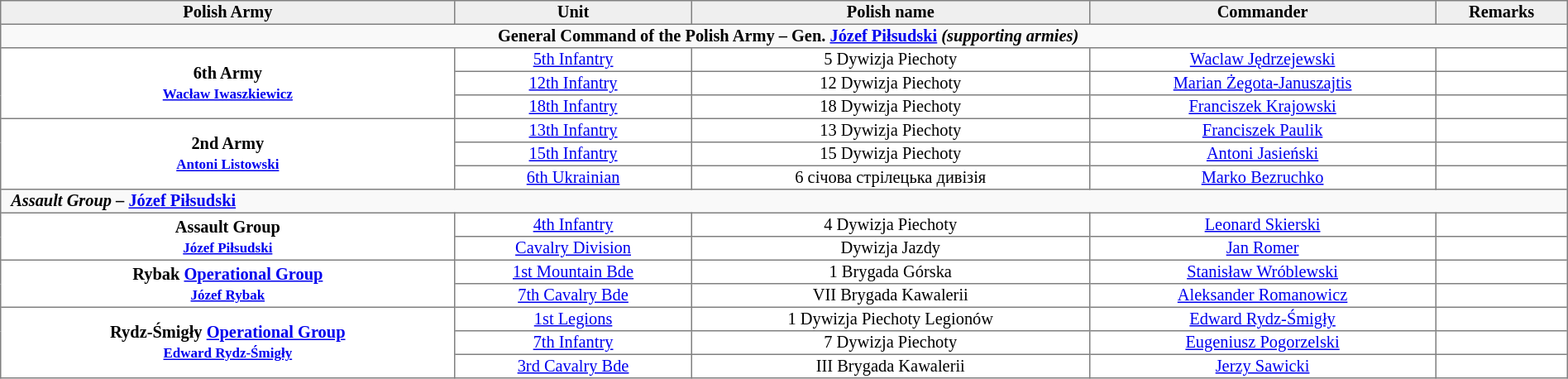<table border="1" cellpadding="1" cellspacing="0" width="100%" style="font-size: 85%; border: gray solid 1px; border-collapse: collapse; text-align: center;">
<tr style="background:#EFEFEF;">
<th>Polish Army</th>
<th>Unit</th>
<th>Polish name</th>
<th>Commander</th>
<th>Remarks</th>
</tr>
<tr>
<th colspan="14" style="background: #f9f9f9; text-align: center;">  General Command of the Polish Army – Gen. <a href='#'>Józef Piłsudski</a> <em>(supporting armies)</em></th>
</tr>
<tr>
<th rowspan="3">6th Army<br><small><a href='#'>Wacław Iwaszkiewicz</a></small></th>
<td><a href='#'>5th Infantry</a></td>
<td>5 Dywizja Piechoty</td>
<td><a href='#'>Waclaw Jędrzejewski</a></td>
<td></td>
</tr>
<tr>
<td><a href='#'>12th Infantry</a></td>
<td>12 Dywizja Piechoty</td>
<td><a href='#'>Marian Żegota-Januszajtis</a></td>
<td></td>
</tr>
<tr>
<td><a href='#'>18th Infantry</a></td>
<td>18 Dywizja Piechoty</td>
<td><a href='#'>Franciszek Krajowski</a></td>
<td></td>
</tr>
<tr>
<th rowspan="3">2nd Army<br><small><a href='#'>Antoni Listowski</a></small></th>
<td><a href='#'>13th Infantry</a></td>
<td>13 Dywizja Piechoty</td>
<td><a href='#'>Franciszek Paulik</a></td>
<td></td>
</tr>
<tr>
<td><a href='#'>15th Infantry</a></td>
<td>15 Dywizja Piechoty</td>
<td><a href='#'>Antoni Jasieński</a></td>
<td></td>
</tr>
<tr>
<td><a href='#'>6th Ukrainian</a></td>
<td>6 січова стрілецька дивізія</td>
<td><a href='#'>Marko Bezruchko</a></td>
<td></td>
</tr>
<tr>
<th colspan="14" style="background: #f9f9f9; text-align: left;">  <em>Assault Group</em> – <a href='#'>Józef Piłsudski</a></th>
</tr>
<tr>
<th rowspan="2">Assault Group<br><small><a href='#'>Józef Piłsudski</a></small></th>
<td><a href='#'>4th Infantry</a></td>
<td>4 Dywizja Piechoty</td>
<td><a href='#'>Leonard Skierski</a></td>
<td></td>
</tr>
<tr>
<td><a href='#'>Cavalry Division</a></td>
<td>Dywizja Jazdy</td>
<td><a href='#'>Jan Romer</a></td>
<td></td>
</tr>
<tr>
<th rowspan="2">Rybak <a href='#'>Operational Group</a><br><small><a href='#'>Józef Rybak</a></small></th>
<td><a href='#'>1st Mountain Bde</a></td>
<td>1 Brygada Górska</td>
<td><a href='#'>Stanisław Wróblewski</a></td>
<td></td>
</tr>
<tr>
<td><a href='#'>7th Cavalry Bde</a></td>
<td>VII Brygada Kawalerii</td>
<td><a href='#'>Aleksander Romanowicz</a></td>
<td></td>
</tr>
<tr>
<th rowspan="3">Rydz-Śmigły <a href='#'>Operational Group</a><br><small><a href='#'>Edward Rydz-Śmigły</a></small></th>
<td><a href='#'>1st Legions</a></td>
<td>1 Dywizja Piechoty Legionów</td>
<td><a href='#'>Edward Rydz-Śmigły</a></td>
<td></td>
</tr>
<tr>
<td><a href='#'>7th Infantry</a></td>
<td>7 Dywizja Piechoty</td>
<td><a href='#'>Eugeniusz Pogorzelski</a></td>
<td></td>
</tr>
<tr>
<td><a href='#'>3rd Cavalry Bde</a></td>
<td>III Brygada Kawalerii</td>
<td><a href='#'>Jerzy Sawicki</a></td>
<td></td>
</tr>
</table>
